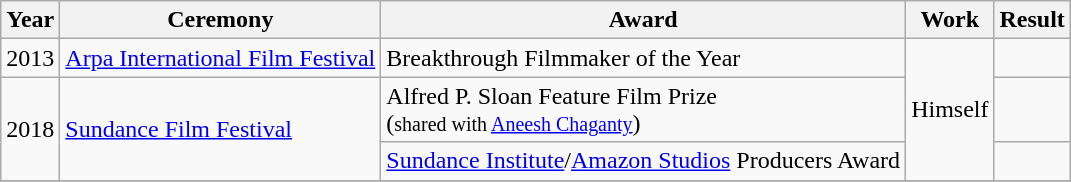<table class="wikitable sortable">
<tr>
<th>Year</th>
<th>Ceremony</th>
<th>Award</th>
<th>Work</th>
<th>Result</th>
</tr>
<tr>
<td>2013</td>
<td><a href='#'>Arpa International Film Festival</a></td>
<td>Breakthrough Filmmaker of the Year</td>
<td rowspan=3>Himself</td>
<td></td>
</tr>
<tr>
<td rowspan=2>2018</td>
<td rowspan=2><a href='#'>Sundance Film Festival</a></td>
<td>Alfred P. Sloan Feature Film Prize<br>(<small>shared with <a href='#'>Aneesh Chaganty</a></small>)</td>
<td></td>
</tr>
<tr>
<td><a href='#'>Sundance Institute</a>/<a href='#'>Amazon Studios</a> Producers Award</td>
<td></td>
</tr>
<tr>
</tr>
</table>
